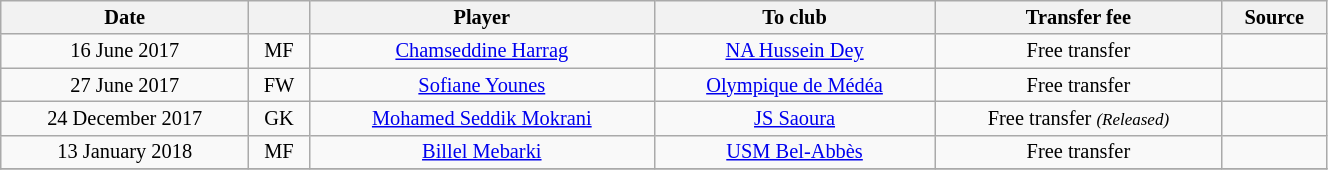<table class="wikitable sortable" style="width:70%; text-align:center; font-size:85%; text-align:centre;">
<tr>
<th>Date</th>
<th></th>
<th>Player</th>
<th>To club</th>
<th>Transfer fee</th>
<th>Source</th>
</tr>
<tr>
<td>16 June 2017</td>
<td>MF</td>
<td> <a href='#'>Chamseddine Harrag</a></td>
<td><a href='#'>NA Hussein Dey</a></td>
<td>Free transfer</td>
<td></td>
</tr>
<tr>
<td>27 June 2017</td>
<td>FW</td>
<td> <a href='#'>Sofiane Younes</a></td>
<td><a href='#'>Olympique de Médéa</a></td>
<td>Free transfer</td>
<td></td>
</tr>
<tr>
<td>24 December 2017</td>
<td>GK</td>
<td> <a href='#'>Mohamed Seddik Mokrani</a></td>
<td><a href='#'>JS Saoura</a></td>
<td>Free transfer <small><em>(Released)</em></small></td>
<td></td>
</tr>
<tr>
<td>13 January 2018</td>
<td>MF</td>
<td> <a href='#'>Billel Mebarki</a></td>
<td><a href='#'>USM Bel-Abbès</a></td>
<td>Free transfer</td>
<td></td>
</tr>
<tr>
</tr>
</table>
